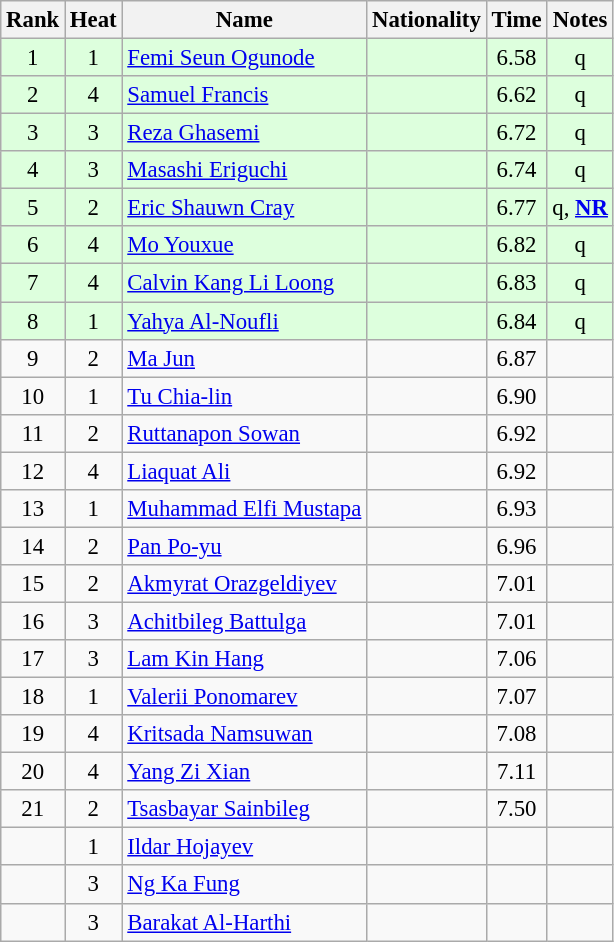<table class="wikitable sortable" style="text-align:center;font-size:95%">
<tr>
<th>Rank</th>
<th>Heat</th>
<th>Name</th>
<th>Nationality</th>
<th>Time</th>
<th>Notes</th>
</tr>
<tr bgcolor=ddffdd>
<td>1</td>
<td>1</td>
<td align=left><a href='#'>Femi Seun Ogunode</a></td>
<td align=left></td>
<td>6.58</td>
<td>q</td>
</tr>
<tr bgcolor=ddffdd>
<td>2</td>
<td>4</td>
<td align=left><a href='#'>Samuel Francis</a></td>
<td align=left></td>
<td>6.62</td>
<td>q</td>
</tr>
<tr bgcolor=ddffdd>
<td>3</td>
<td>3</td>
<td align=left><a href='#'>Reza Ghasemi</a></td>
<td align=left></td>
<td>6.72</td>
<td>q</td>
</tr>
<tr bgcolor=ddffdd>
<td>4</td>
<td>3</td>
<td align=left><a href='#'>Masashi Eriguchi</a></td>
<td align=left></td>
<td>6.74</td>
<td>q</td>
</tr>
<tr bgcolor=ddffdd>
<td>5</td>
<td>2</td>
<td align=left><a href='#'>Eric Shauwn Cray</a></td>
<td align=left></td>
<td>6.77</td>
<td>q, <strong><a href='#'>NR</a></strong></td>
</tr>
<tr bgcolor=ddffdd>
<td>6</td>
<td>4</td>
<td align=left><a href='#'>Mo Youxue</a></td>
<td align=left></td>
<td>6.82</td>
<td>q</td>
</tr>
<tr bgcolor=ddffdd>
<td>7</td>
<td>4</td>
<td align=left><a href='#'>Calvin Kang Li Loong</a></td>
<td align=left></td>
<td>6.83</td>
<td>q</td>
</tr>
<tr bgcolor=ddffdd>
<td>8</td>
<td>1</td>
<td align=left><a href='#'>Yahya Al-Noufli</a></td>
<td align=left></td>
<td>6.84</td>
<td>q</td>
</tr>
<tr>
<td>9</td>
<td>2</td>
<td align=left><a href='#'>Ma Jun</a></td>
<td align=left></td>
<td>6.87</td>
<td></td>
</tr>
<tr>
<td>10</td>
<td>1</td>
<td align=left><a href='#'>Tu Chia-lin</a></td>
<td align=left></td>
<td>6.90</td>
<td></td>
</tr>
<tr>
<td>11</td>
<td>2</td>
<td align=left><a href='#'>Ruttanapon Sowan</a></td>
<td align=left></td>
<td>6.92</td>
<td></td>
</tr>
<tr>
<td>12</td>
<td>4</td>
<td align=left><a href='#'>Liaquat Ali</a></td>
<td align=left></td>
<td>6.92</td>
<td></td>
</tr>
<tr>
<td>13</td>
<td>1</td>
<td align=left><a href='#'>Muhammad Elfi Mustapa</a></td>
<td align=left></td>
<td>6.93</td>
<td></td>
</tr>
<tr>
<td>14</td>
<td>2</td>
<td align=left><a href='#'>Pan Po-yu</a></td>
<td align=left></td>
<td>6.96</td>
<td></td>
</tr>
<tr>
<td>15</td>
<td>2</td>
<td align=left><a href='#'>Akmyrat Orazgeldiyev</a></td>
<td align=left></td>
<td>7.01</td>
<td></td>
</tr>
<tr>
<td>16</td>
<td>3</td>
<td align=left><a href='#'>Achitbileg Battulga</a></td>
<td align=left></td>
<td>7.01</td>
<td></td>
</tr>
<tr>
<td>17</td>
<td>3</td>
<td align=left><a href='#'>Lam Kin Hang</a></td>
<td align=left></td>
<td>7.06</td>
<td></td>
</tr>
<tr>
<td>18</td>
<td>1</td>
<td align=left><a href='#'>Valerii Ponomarev</a></td>
<td align=left></td>
<td>7.07</td>
<td></td>
</tr>
<tr>
<td>19</td>
<td>4</td>
<td align=left><a href='#'>Kritsada Namsuwan</a></td>
<td align=left></td>
<td>7.08</td>
<td></td>
</tr>
<tr>
<td>20</td>
<td>4</td>
<td align=left><a href='#'>Yang Zi Xian</a></td>
<td align=left></td>
<td>7.11</td>
<td></td>
</tr>
<tr>
<td>21</td>
<td>2</td>
<td align=left><a href='#'>Tsasbayar Sainbileg</a></td>
<td align=left></td>
<td>7.50</td>
<td></td>
</tr>
<tr>
<td></td>
<td>1</td>
<td align=left><a href='#'>Ildar Hojayev</a></td>
<td align=left></td>
<td></td>
<td></td>
</tr>
<tr>
<td></td>
<td>3</td>
<td align=left><a href='#'>Ng Ka Fung</a></td>
<td align=left></td>
<td></td>
<td></td>
</tr>
<tr>
<td></td>
<td>3</td>
<td align=left><a href='#'>Barakat Al-Harthi</a></td>
<td align=left></td>
<td></td>
<td></td>
</tr>
</table>
